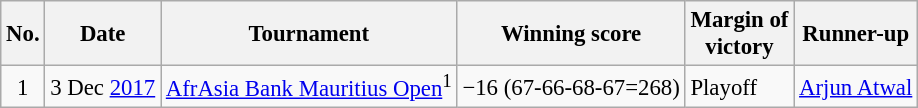<table class="wikitable" style="font-size:95%;">
<tr>
<th>No.</th>
<th>Date</th>
<th>Tournament</th>
<th>Winning score</th>
<th>Margin of<br>victory</th>
<th>Runner-up</th>
</tr>
<tr>
<td align=center>1</td>
<td align=right>3 Dec <a href='#'>2017</a></td>
<td><a href='#'>AfrAsia Bank Mauritius Open</a><sup>1</sup></td>
<td>−16 (67-66-68-67=268)</td>
<td>Playoff</td>
<td> <a href='#'>Arjun Atwal</a></td>
</tr>
</table>
